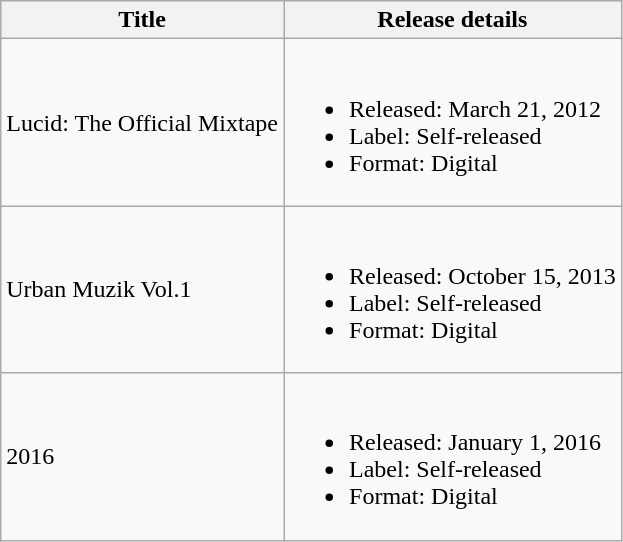<table class="wikitable">
<tr>
<th>Title</th>
<th>Release details</th>
</tr>
<tr>
<td>Lucid: The Official Mixtape</td>
<td><br><ul><li>Released: March 21, 2012</li><li>Label: Self-released</li><li>Format: Digital</li></ul></td>
</tr>
<tr>
<td>Urban Muzik Vol.1</td>
<td><br><ul><li>Released: October 15, 2013</li><li>Label: Self-released</li><li>Format: Digital</li></ul></td>
</tr>
<tr>
<td>2016</td>
<td><br><ul><li>Released: January 1, 2016</li><li>Label: Self-released</li><li>Format: Digital</li></ul></td>
</tr>
</table>
